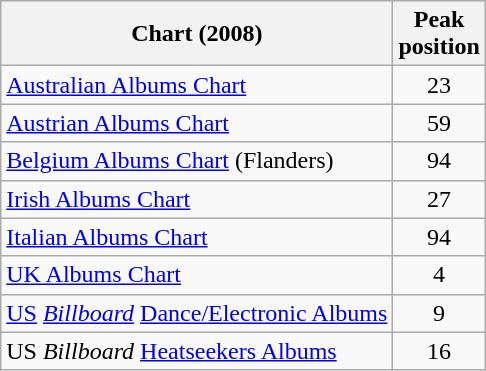<table class=wikitable>
<tr>
<th>Chart (2008)</th>
<th>Peak<br>position</th>
</tr>
<tr>
<td><a href='#'>Australian Albums Chart</a></td>
<td align=center>23</td>
</tr>
<tr>
<td><a href='#'>Austrian Albums Chart</a></td>
<td align=center>59</td>
</tr>
<tr>
<td><a href='#'>Belgium Albums Chart</a> (Flanders)</td>
<td align=center>94</td>
</tr>
<tr>
<td><a href='#'>Irish Albums Chart</a></td>
<td align=center>27</td>
</tr>
<tr>
<td><a href='#'>Italian Albums Chart</a></td>
<td align=center>94</td>
</tr>
<tr>
<td><a href='#'>UK Albums Chart</a></td>
<td align=center>4</td>
</tr>
<tr>
<td><a href='#'>US</a> <em><a href='#'>Billboard</a></em> <a href='#'>Dance/Electronic Albums</a></td>
<td align=center>9</td>
</tr>
<tr>
<td>US <em>Billboard</em> <a href='#'>Heatseekers Albums</a></td>
<td align=center>16</td>
</tr>
</table>
